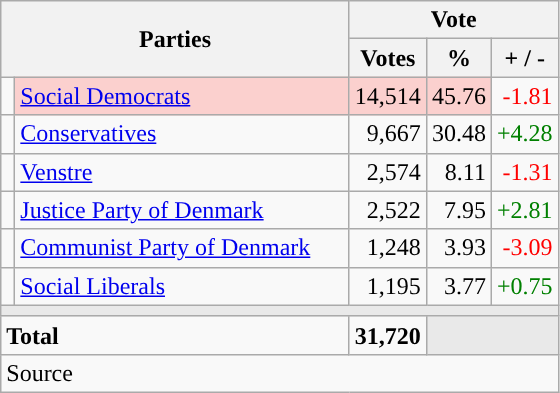<table class="wikitable" style="text-align:right;">
<tr>
<th style="text-align:centre;" rowspan="2" colspan="2" width="225">Parties</th>
<th colspan="3">Vote</th>
</tr>
<tr>
<th width="15">Votes</th>
<th width="15">%</th>
<th width="15">+ / -</th>
</tr>
<tr>
<td width="2" style="color:inherit;background:"></td>
<td bgcolor=#fbd0ce  align="left"><a href='#'>Social Democrats</a></td>
<td bgcolor=#fbd0ce>14,514</td>
<td bgcolor=#fbd0ce>45.76</td>
<td style=color:red;>-1.81</td>
</tr>
<tr>
<td width="2" style="color:inherit;background:"></td>
<td align="left"><a href='#'>Conservatives</a></td>
<td>9,667</td>
<td>30.48</td>
<td style=color:green;>+4.28</td>
</tr>
<tr>
<td width="2" style="color:inherit;background:"></td>
<td align="left"><a href='#'>Venstre</a></td>
<td>2,574</td>
<td>8.11</td>
<td style=color:red;>-1.31</td>
</tr>
<tr>
<td width="2" style="color:inherit;background:"></td>
<td align="left"><a href='#'>Justice Party of Denmark</a></td>
<td>2,522</td>
<td>7.95</td>
<td style=color:green;>+2.81</td>
</tr>
<tr>
<td width="2" style="color:inherit;background:"></td>
<td align="left"><a href='#'>Communist Party of Denmark</a></td>
<td>1,248</td>
<td>3.93</td>
<td style=color:red;>-3.09</td>
</tr>
<tr>
<td width="2" style="color:inherit;background:"></td>
<td align="left"><a href='#'>Social Liberals</a></td>
<td>1,195</td>
<td>3.77</td>
<td style=color:green;>+0.75</td>
</tr>
<tr>
<td colspan="7" bgcolor="#E9E9E9"></td>
</tr>
<tr>
<td align="left" colspan="2"><strong>Total</strong></td>
<td><strong>31,720</strong></td>
<td bgcolor="#E9E9E9" colspan="2"></td>
</tr>
<tr>
<td align="left" colspan="6">Source</td>
</tr>
</table>
